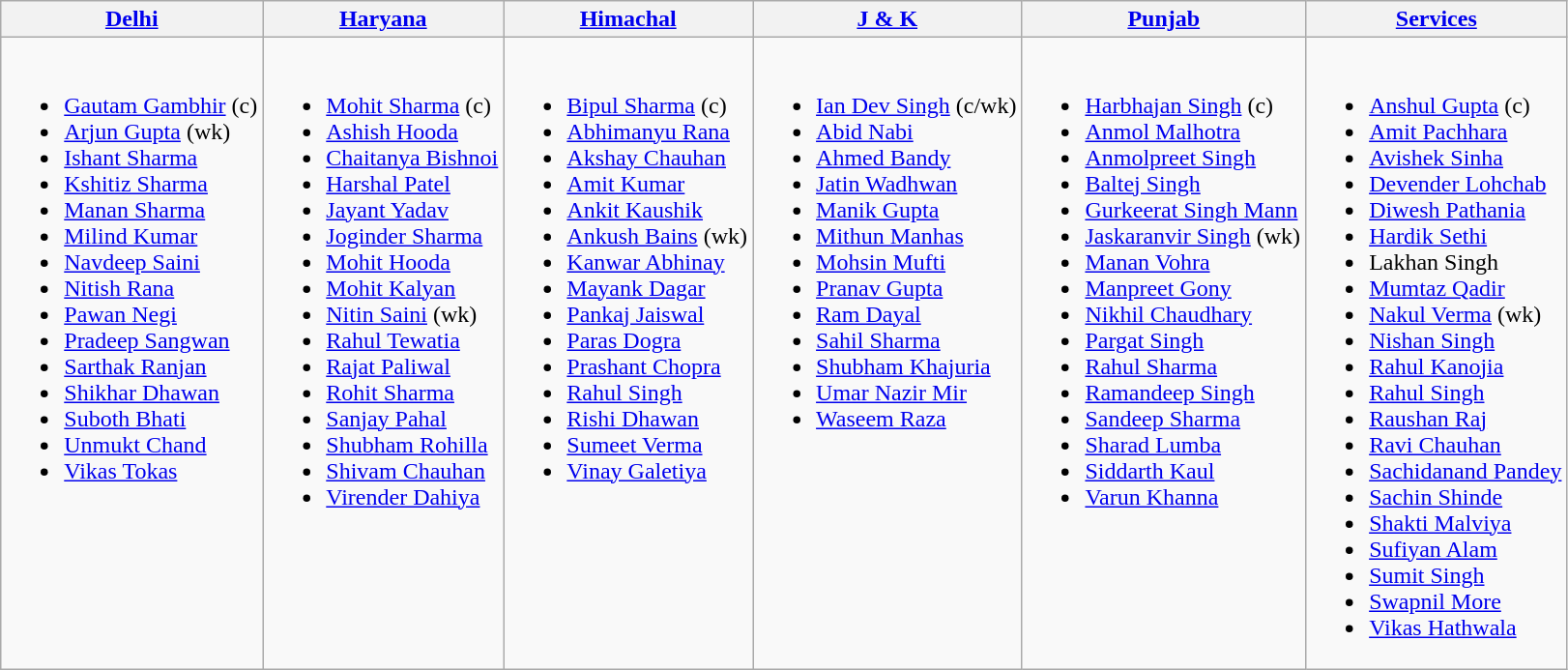<table class="wikitable">
<tr>
<th><a href='#'>Delhi</a></th>
<th><a href='#'>Haryana</a></th>
<th><a href='#'>Himachal</a></th>
<th><a href='#'>J & K</a></th>
<th><a href='#'>Punjab</a></th>
<th><a href='#'>Services</a></th>
</tr>
<tr style="vertical-align:top">
<td><br><ul><li><a href='#'>Gautam Gambhir</a> (c)</li><li><a href='#'>Arjun Gupta</a> (wk)</li><li><a href='#'>Ishant Sharma</a></li><li><a href='#'>Kshitiz Sharma</a></li><li><a href='#'>Manan Sharma</a></li><li><a href='#'>Milind Kumar</a></li><li><a href='#'>Navdeep Saini</a></li><li><a href='#'>Nitish Rana</a></li><li><a href='#'>Pawan Negi</a></li><li><a href='#'>Pradeep Sangwan</a></li><li><a href='#'>Sarthak Ranjan</a></li><li><a href='#'>Shikhar Dhawan</a></li><li><a href='#'>Suboth Bhati</a></li><li><a href='#'>Unmukt Chand</a></li><li><a href='#'>Vikas Tokas</a></li></ul></td>
<td><br><ul><li><a href='#'>Mohit Sharma</a> (c)</li><li><a href='#'>Ashish Hooda</a></li><li><a href='#'>Chaitanya Bishnoi</a></li><li><a href='#'>Harshal Patel</a></li><li><a href='#'>Jayant Yadav</a></li><li><a href='#'>Joginder Sharma</a></li><li><a href='#'>Mohit Hooda</a></li><li><a href='#'>Mohit Kalyan</a></li><li><a href='#'>Nitin Saini</a> (wk)</li><li><a href='#'>Rahul Tewatia</a></li><li><a href='#'>Rajat Paliwal</a></li><li><a href='#'>Rohit Sharma</a></li><li><a href='#'>Sanjay Pahal</a></li><li><a href='#'>Shubham Rohilla</a></li><li><a href='#'>Shivam Chauhan</a></li><li><a href='#'>Virender Dahiya</a></li></ul></td>
<td><br><ul><li><a href='#'>Bipul Sharma</a> (c)</li><li><a href='#'>Abhimanyu Rana</a></li><li><a href='#'>Akshay Chauhan</a></li><li><a href='#'>Amit Kumar</a></li><li><a href='#'>Ankit Kaushik</a></li><li><a href='#'>Ankush Bains</a> (wk)</li><li><a href='#'>Kanwar Abhinay</a></li><li><a href='#'>Mayank Dagar</a></li><li><a href='#'>Pankaj Jaiswal</a></li><li><a href='#'>Paras Dogra</a></li><li><a href='#'>Prashant Chopra</a></li><li><a href='#'>Rahul Singh</a></li><li><a href='#'>Rishi Dhawan</a></li><li><a href='#'>Sumeet Verma</a></li><li><a href='#'>Vinay Galetiya</a></li></ul></td>
<td><br><ul><li><a href='#'>Ian Dev Singh</a> (c/wk)</li><li><a href='#'>Abid Nabi</a></li><li><a href='#'>Ahmed Bandy</a></li><li><a href='#'>Jatin Wadhwan</a></li><li><a href='#'>Manik Gupta</a></li><li><a href='#'>Mithun Manhas</a></li><li><a href='#'>Mohsin Mufti</a></li><li><a href='#'>Pranav Gupta</a></li><li><a href='#'>Ram Dayal</a></li><li><a href='#'>Sahil Sharma</a></li><li><a href='#'>Shubham Khajuria</a></li><li><a href='#'>Umar Nazir Mir</a></li><li><a href='#'>Waseem Raza</a></li></ul></td>
<td><br><ul><li><a href='#'>Harbhajan Singh</a> (c)</li><li><a href='#'>Anmol Malhotra</a></li><li><a href='#'>Anmolpreet Singh</a></li><li><a href='#'>Baltej Singh</a></li><li><a href='#'>Gurkeerat Singh Mann</a></li><li><a href='#'>Jaskaranvir Singh</a> (wk)</li><li><a href='#'>Manan Vohra</a></li><li><a href='#'>Manpreet Gony</a></li><li><a href='#'>Nikhil Chaudhary</a></li><li><a href='#'>Pargat Singh</a></li><li><a href='#'>Rahul Sharma</a></li><li><a href='#'>Ramandeep Singh</a></li><li><a href='#'>Sandeep Sharma</a></li><li><a href='#'>Sharad Lumba</a></li><li><a href='#'>Siddarth Kaul</a></li><li><a href='#'>Varun Khanna</a></li></ul></td>
<td><br><ul><li><a href='#'>Anshul Gupta</a> (c)</li><li><a href='#'>Amit Pachhara</a></li><li><a href='#'>Avishek Sinha</a></li><li><a href='#'>Devender Lohchab</a></li><li><a href='#'>Diwesh Pathania</a></li><li><a href='#'>Hardik Sethi</a></li><li>Lakhan Singh</li><li><a href='#'>Mumtaz Qadir</a></li><li><a href='#'>Nakul Verma</a> (wk)</li><li><a href='#'>Nishan Singh</a></li><li><a href='#'>Rahul Kanojia</a></li><li><a href='#'>Rahul Singh</a></li><li><a href='#'>Raushan Raj</a></li><li><a href='#'>Ravi Chauhan</a></li><li><a href='#'>Sachidanand Pandey</a></li><li><a href='#'>Sachin Shinde</a></li><li><a href='#'>Shakti Malviya</a></li><li><a href='#'>Sufiyan Alam</a></li><li><a href='#'>Sumit Singh</a></li><li><a href='#'>Swapnil More</a></li><li><a href='#'>Vikas Hathwala</a></li></ul></td>
</tr>
</table>
